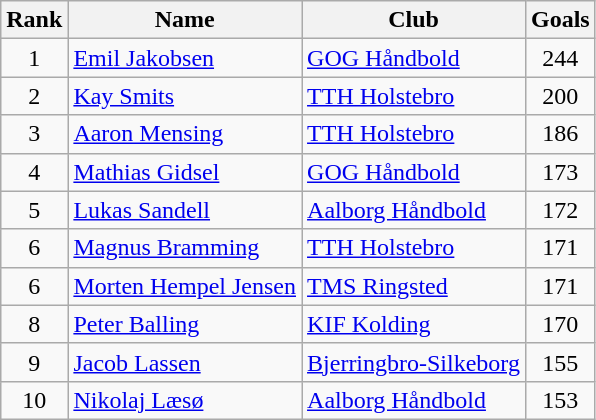<table class="wikitable sortable" style="text-align:center">
<tr>
<th>Rank</th>
<th>Name</th>
<th>Club</th>
<th>Goals</th>
</tr>
<tr>
<td>1</td>
<td style="text-align:left"> <a href='#'>Emil Jakobsen</a></td>
<td style="text-align:left"><a href='#'>GOG Håndbold</a></td>
<td>244</td>
</tr>
<tr>
<td>2</td>
<td style="text-align:left"> <a href='#'>Kay Smits</a></td>
<td style="text-align:left"><a href='#'>TTH Holstebro</a></td>
<td>200</td>
</tr>
<tr>
<td>3</td>
<td style="text-align:left"> <a href='#'>Aaron Mensing</a></td>
<td style="text-align:left"><a href='#'>TTH Holstebro</a></td>
<td>186</td>
</tr>
<tr>
<td>4</td>
<td style="text-align:left"> <a href='#'>Mathias Gidsel</a></td>
<td style="text-align:left"><a href='#'>GOG Håndbold</a></td>
<td>173</td>
</tr>
<tr>
<td>5</td>
<td style="text-align:left"> <a href='#'>Lukas Sandell</a></td>
<td style="text-align:left"><a href='#'>Aalborg Håndbold</a></td>
<td>172</td>
</tr>
<tr>
<td>6</td>
<td style="text-align:left"> <a href='#'>Magnus Bramming</a></td>
<td style="text-align:left"><a href='#'>TTH Holstebro</a></td>
<td>171</td>
</tr>
<tr>
<td>6</td>
<td style="text-align:left"> <a href='#'>Morten Hempel Jensen</a></td>
<td style="text-align:left"><a href='#'>TMS Ringsted</a></td>
<td>171</td>
</tr>
<tr>
<td>8</td>
<td style="text-align:left"> <a href='#'>Peter Balling</a></td>
<td style="text-align:left"><a href='#'>KIF Kolding</a></td>
<td>170</td>
</tr>
<tr>
<td>9</td>
<td style="text-align:left"> <a href='#'>Jacob Lassen</a></td>
<td style="text-align:left"><a href='#'>Bjerringbro-Silkeborg</a></td>
<td>155</td>
</tr>
<tr>
<td>10</td>
<td style="text-align:left"> <a href='#'>Nikolaj Læsø</a></td>
<td style="text-align:left"><a href='#'>Aalborg Håndbold</a></td>
<td>153</td>
</tr>
</table>
